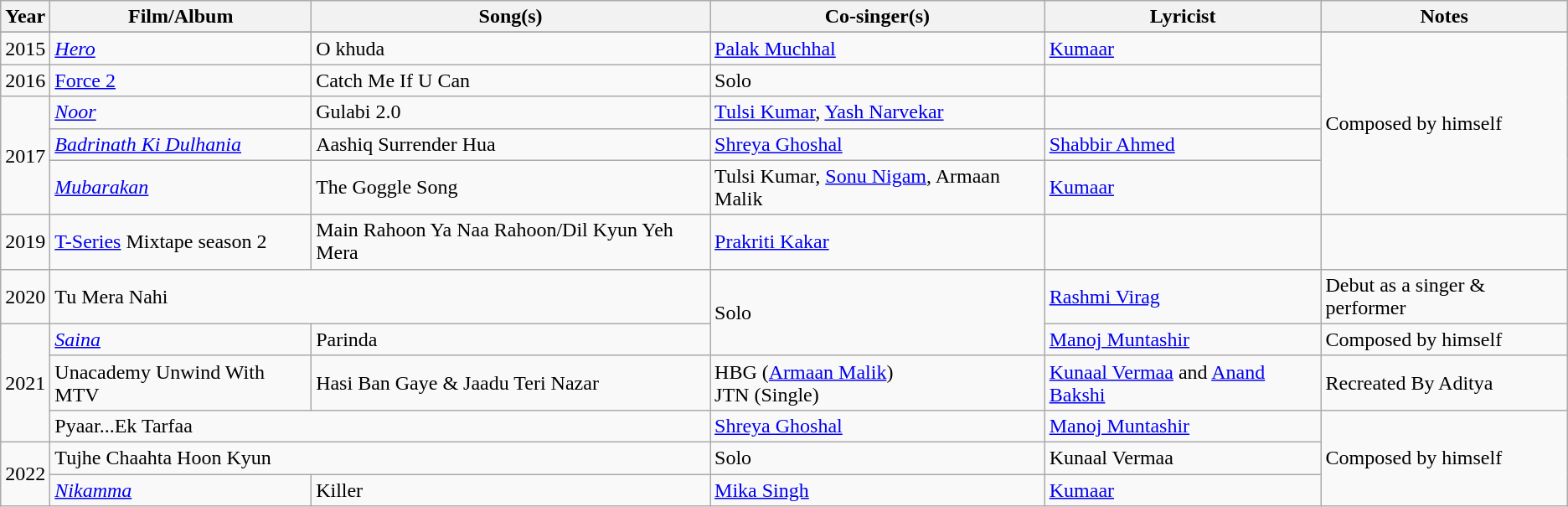<table class="wikitable sortable">
<tr>
<th>Year</th>
<th>Film/Album</th>
<th>Song(s)</th>
<th>Co-singer(s)</th>
<th>Lyricist</th>
<th>Notes</th>
</tr>
<tr>
</tr>
<tr>
<td>2015</td>
<td><em><a href='#'>Hero</a></em></td>
<td>O khuda</td>
<td><a href='#'>Palak Muchhal</a></td>
<td><a href='#'>Kumaar</a></td>
<td rowspan="5">Composed by himself</td>
</tr>
<tr>
<td>2016</td>
<td><a href='#'>Force 2</a></td>
<td>Catch Me If U Can</td>
<td>Solo</td>
<td></td>
</tr>
<tr>
<td rowspan="3">2017</td>
<td><em><a href='#'>Noor</a></em></td>
<td>Gulabi 2.0</td>
<td><a href='#'>Tulsi Kumar</a>, <a href='#'>Yash Narvekar</a></td>
<td></td>
</tr>
<tr>
<td><em><a href='#'>Badrinath Ki Dulhania</a></em></td>
<td>Aashiq Surrender Hua</td>
<td><a href='#'>Shreya Ghoshal</a></td>
<td><a href='#'>Shabbir Ahmed</a></td>
</tr>
<tr>
<td><em><a href='#'>Mubarakan</a></em></td>
<td>The Goggle Song</td>
<td>Tulsi Kumar, <a href='#'>Sonu Nigam</a>, Armaan Malik</td>
<td><a href='#'>Kumaar</a></td>
</tr>
<tr>
<td>2019</td>
<td><a href='#'>T-Series</a> Mixtape season 2</td>
<td>Main Rahoon Ya Naa Rahoon/Dil Kyun Yeh Mera</td>
<td><a href='#'>Prakriti Kakar</a></td>
<td></td>
<td></td>
</tr>
<tr>
<td>2020</td>
<td colspan=2>Tu Mera Nahi</td>
<td rowspan=2>Solo</td>
<td><a href='#'>Rashmi Virag</a></td>
<td>Debut as a singer & performer</td>
</tr>
<tr>
<td rowspan="3">2021</td>
<td><em><a href='#'>Saina</a></em></td>
<td>Parinda</td>
<td><a href='#'>Manoj Muntashir</a></td>
<td>Composed by himself</td>
</tr>
<tr>
<td>Unacademy Unwind With MTV</td>
<td>Hasi Ban Gaye & Jaadu Teri Nazar</td>
<td>HBG (<a href='#'>Armaan Malik</a>)<br>JTN (Single)</td>
<td><a href='#'>Kunaal Vermaa</a> and <a href='#'>Anand Bakshi</a></td>
<td>Recreated By Aditya</td>
</tr>
<tr>
<td colspan=2>Pyaar...Ek Tarfaa</td>
<td><a href='#'>Shreya Ghoshal</a></td>
<td><a href='#'>Manoj Muntashir</a></td>
<td rowspan=3>Composed by himself</td>
</tr>
<tr>
<td rowspan="2">2022</td>
<td colspan="2">Tujhe Chaahta Hoon Kyun</td>
<td>Solo</td>
<td>Kunaal Vermaa</td>
</tr>
<tr>
<td><em><a href='#'>Nikamma</a></em></td>
<td>Killer</td>
<td><a href='#'>Mika Singh</a></td>
<td><a href='#'>Kumaar</a></td>
</tr>
</table>
